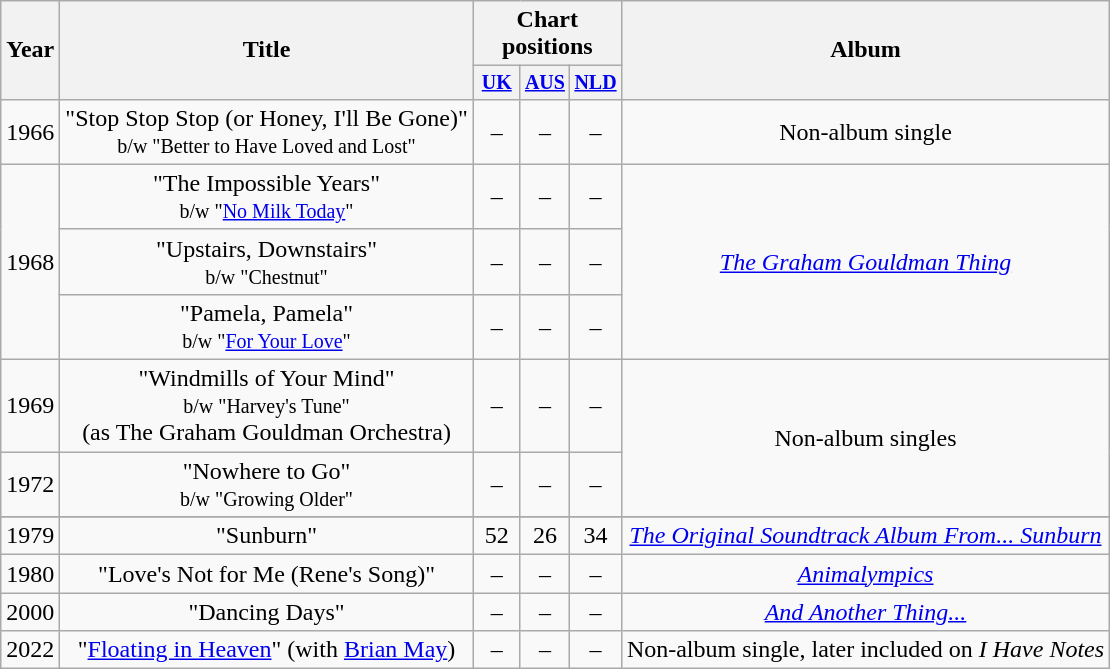<table class="wikitable" style=text-align:center;>
<tr>
<th rowspan="2">Year</th>
<th rowspan="2">Title</th>
<th colspan="3">Chart positions</th>
<th rowspan="2">Album</th>
</tr>
<tr style="font-size:smaller;">
<th style="width:25px;"><a href='#'>UK</a><br></th>
<th style="width:25px;"><a href='#'>AUS</a></th>
<th style="width:25px;"><a href='#'>NLD</a><br></th>
</tr>
<tr>
<td rowspan="1">1966</td>
<td>"Stop Stop Stop (or Honey, I'll Be Gone)"<br> <small>b/w "Better to Have Loved and Lost"</small></td>
<td>–</td>
<td>–</td>
<td>–</td>
<td rowspan="1">Non-album single</td>
</tr>
<tr>
<td rowspan="3">1968</td>
<td>"The Impossible Years"<br> <small>b/w "<a href='#'>No Milk Today</a>" </small></td>
<td>–</td>
<td>–</td>
<td>–</td>
<td rowspan="3"><em><a href='#'>The Graham Gouldman Thing</a></em></td>
</tr>
<tr>
<td>"Upstairs, Downstairs"<br> <small>b/w "Chestnut"</small></td>
<td>–</td>
<td>–</td>
<td>–</td>
</tr>
<tr>
<td>"Pamela, Pamela"<br> <small>b/w "<a href='#'>For Your Love</a>"</small></td>
<td>–</td>
<td>–</td>
<td>–</td>
</tr>
<tr>
<td rowspan="1">1969</td>
<td>"Windmills of Your Mind"<br> <small>b/w "Harvey's Tune"</small><br>(as The Graham Gouldman Orchestra)</td>
<td>–</td>
<td>–</td>
<td>–</td>
<td rowspan="2">Non-album singles</td>
</tr>
<tr>
<td rowspan="1">1972</td>
<td>"Nowhere to Go"<br> <small>b/w "Growing Older"</small></td>
<td>–</td>
<td>–</td>
<td>–</td>
</tr>
<tr>
</tr>
<tr>
<td rowspan="1">1979</td>
<td>"Sunburn"</td>
<td>52</td>
<td>26</td>
<td>34</td>
<td rowspan="1"><em><a href='#'>The Original Soundtrack Album From... Sunburn</a></em></td>
</tr>
<tr>
<td rowspan="1">1980</td>
<td>"Love's Not for Me (Rene's Song)"</td>
<td>–</td>
<td>–</td>
<td>–</td>
<td rowspan="1"><em><a href='#'>Animalympics</a></em></td>
</tr>
<tr>
<td rowspan="1">2000</td>
<td>"Dancing Days"</td>
<td>–</td>
<td>–</td>
<td>–</td>
<td rowspan="1"><em><a href='#'>And Another Thing...</a></em></td>
</tr>
<tr>
<td>2022</td>
<td>"<a href='#'>Floating in Heaven</a>" (with <a href='#'>Brian May</a>)</td>
<td>–</td>
<td>–</td>
<td>–</td>
<td>Non-album single, later included on <em>I Have Notes</em></td>
</tr>
</table>
